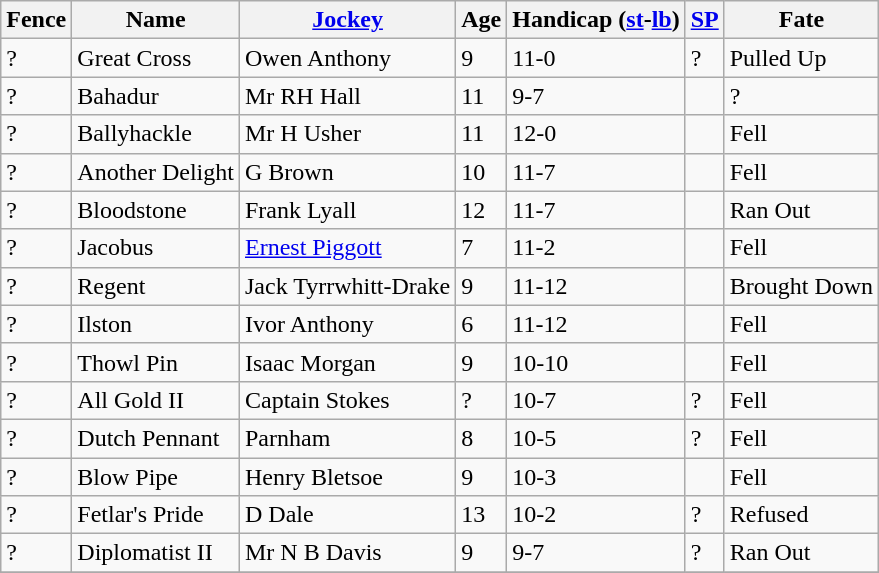<table class="wikitable sortable">
<tr>
<th>Fence</th>
<th>Name</th>
<th><a href='#'>Jockey</a></th>
<th>Age</th>
<th>Handicap (<a href='#'>st</a>-<a href='#'>lb</a>)</th>
<th><a href='#'>SP</a></th>
<th>Fate</th>
</tr>
<tr>
<td>?</td>
<td>Great Cross</td>
<td>Owen Anthony</td>
<td>9</td>
<td>11-0</td>
<td>?</td>
<td>Pulled Up</td>
</tr>
<tr>
<td>?</td>
<td>Bahadur</td>
<td>Mr RH Hall</td>
<td>11</td>
<td>9-7</td>
<td></td>
<td>?</td>
</tr>
<tr>
<td>?</td>
<td>Ballyhackle</td>
<td>Mr H Usher</td>
<td>11</td>
<td>12-0</td>
<td></td>
<td>Fell</td>
</tr>
<tr>
<td>?</td>
<td>Another Delight</td>
<td>G Brown</td>
<td>10</td>
<td>11-7</td>
<td></td>
<td>Fell</td>
</tr>
<tr>
<td>?</td>
<td>Bloodstone</td>
<td>Frank Lyall</td>
<td>12</td>
<td>11-7</td>
<td></td>
<td>Ran Out</td>
</tr>
<tr>
<td>?</td>
<td>Jacobus</td>
<td><a href='#'>Ernest Piggott</a></td>
<td>7</td>
<td>11-2</td>
<td></td>
<td>Fell</td>
</tr>
<tr>
<td>?</td>
<td>Regent</td>
<td>Jack Tyrrwhitt-Drake</td>
<td>9</td>
<td>11-12</td>
<td></td>
<td>Brought Down</td>
</tr>
<tr>
<td>?</td>
<td>Ilston</td>
<td>Ivor Anthony</td>
<td>6</td>
<td>11-12</td>
<td></td>
<td>Fell</td>
</tr>
<tr>
<td>?</td>
<td>Thowl Pin</td>
<td>Isaac Morgan</td>
<td>9</td>
<td>10-10</td>
<td></td>
<td>Fell</td>
</tr>
<tr>
<td>?</td>
<td>All Gold II</td>
<td>Captain Stokes</td>
<td>?</td>
<td>10-7</td>
<td>?</td>
<td>Fell</td>
</tr>
<tr>
<td>?</td>
<td>Dutch Pennant</td>
<td>Parnham</td>
<td>8</td>
<td>10-5</td>
<td>?</td>
<td>Fell</td>
</tr>
<tr>
<td>?</td>
<td>Blow Pipe</td>
<td>Henry Bletsoe</td>
<td>9</td>
<td>10-3</td>
<td></td>
<td>Fell</td>
</tr>
<tr>
<td>?</td>
<td>Fetlar's Pride</td>
<td>D Dale</td>
<td>13</td>
<td>10-2</td>
<td>?</td>
<td>Refused</td>
</tr>
<tr>
<td>?</td>
<td>Diplomatist II</td>
<td>Mr N B Davis</td>
<td>9</td>
<td>9-7</td>
<td>?</td>
<td>Ran Out</td>
</tr>
<tr>
</tr>
</table>
